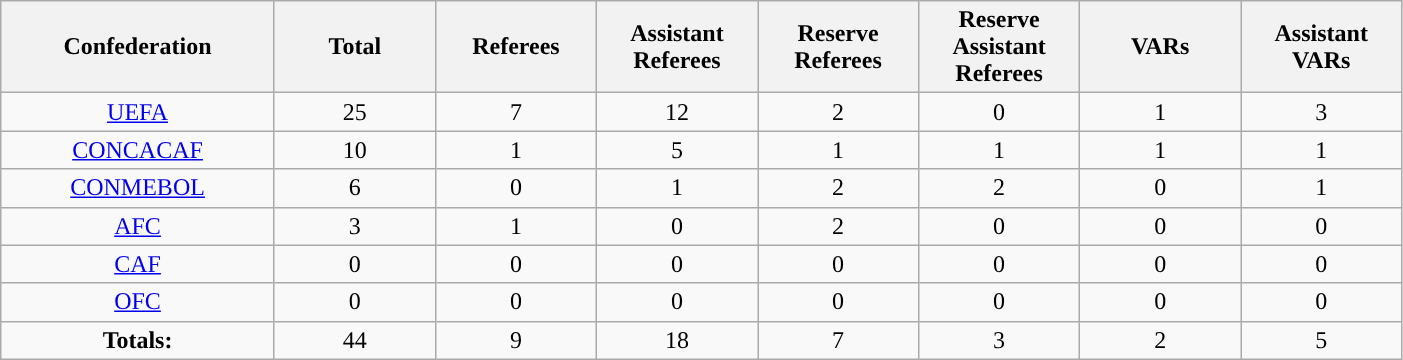<table class="wikitable sortable">
<tr>
<th style="width:175px">Confederation</th>
<th style="width:100px">Total</th>
<th style="width:100px">Referees</th>
<th style="width:100px">Assistant<br>Referees</th>
<th style="width:100px">Reserve Referees</th>
<th style="width:100px">Reserve Assistant Referees</th>
<th style="width:100px">VARs</th>
<th style="width:100px">Assistant VARs</th>
</tr>
<tr>
<td style="text-align:center"><a href='#'>UEFA</a></td>
<td style="text-align:center">25</td>
<td style="text-align:center">7</td>
<td style="text-align:center">12</td>
<td style="text-align:center">2</td>
<td style="text-align:center">0</td>
<td style="text-align:center">1</td>
<td style="text-align:center">3</td>
</tr>
<tr>
<td style="text-align:center"><a href='#'>CONCACAF</a></td>
<td style="text-align:center">10</td>
<td style="text-align:center">1</td>
<td style="text-align:center">5</td>
<td style="text-align:center">1</td>
<td style="text-align:center">1</td>
<td style="text-align:center">1</td>
<td style="text-align:center">1</td>
</tr>
<tr>
<td style="text-align:center"><a href='#'>CONMEBOL</a></td>
<td style="text-align:center">6</td>
<td style="text-align:center">0</td>
<td style="text-align:center">1</td>
<td style="text-align:center">2</td>
<td style="text-align:center">2</td>
<td style="text-align:center">0</td>
<td style="text-align:center">1</td>
</tr>
<tr>
<td style="text-align:center"><a href='#'>AFC</a></td>
<td style="text-align:center">3</td>
<td style="text-align:center">1</td>
<td style="text-align:center">0</td>
<td style="text-align:center">2</td>
<td style="text-align:center">0</td>
<td style="text-align:center">0</td>
<td style="text-align:center">0</td>
</tr>
<tr>
<td style="text-align:center"><a href='#'>CAF</a></td>
<td style="text-align:center">0</td>
<td style="text-align:center">0</td>
<td style="text-align:center">0</td>
<td style="text-align:center">0</td>
<td style="text-align:center">0</td>
<td style="text-align:center">0</td>
<td style="text-align:center">0</td>
</tr>
<tr>
<td style="text-align:center"><a href='#'>OFC</a></td>
<td style="text-align:center">0</td>
<td style="text-align:center">0</td>
<td style="text-align:center">0</td>
<td style="text-align:center">0</td>
<td style="text-align:center">0</td>
<td style="text-align:center">0</td>
<td style="text-align:center">0</td>
</tr>
<tr>
<td style="text-align:center"><strong>Totals:</strong></td>
<td style="text-align:center">44</td>
<td style="text-align:center">9</td>
<td style="text-align:center">18</td>
<td style="text-align:center">7</td>
<td style="text-align:center">3</td>
<td style="text-align:center">2</td>
<td style="text-align:center">5</td>
</tr>
</table>
